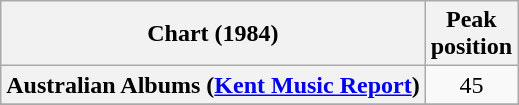<table class="wikitable plainrowheaders sortable">
<tr>
<th>Chart (1984)</th>
<th>Peak<br>position</th>
</tr>
<tr>
<th scope="row">Australian Albums (<a href='#'>Kent Music Report</a>)</th>
<td align="center">45</td>
</tr>
<tr>
</tr>
<tr>
</tr>
<tr>
</tr>
<tr>
</tr>
<tr>
</tr>
<tr>
</tr>
</table>
